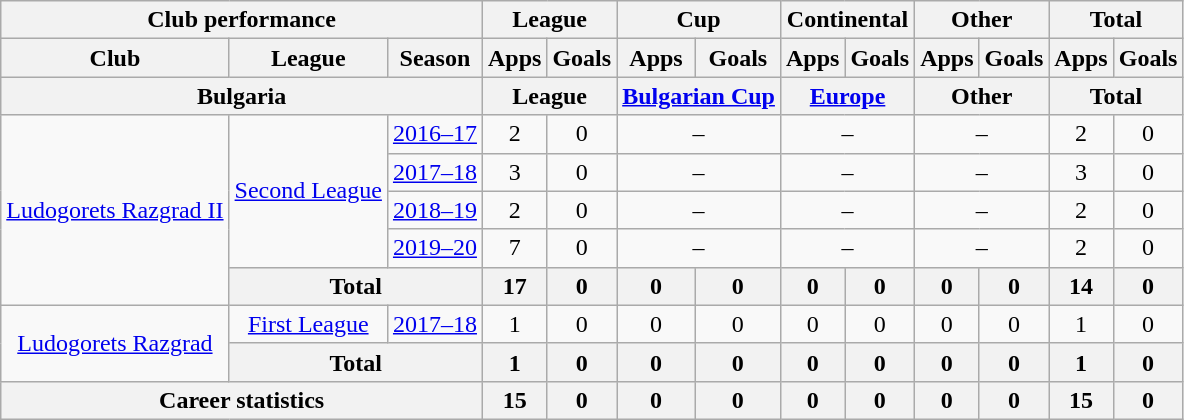<table class="wikitable" style="text-align: center">
<tr>
<th colspan="3">Club performance</th>
<th colspan="2">League</th>
<th colspan="2">Cup</th>
<th colspan="2">Continental</th>
<th colspan="2">Other</th>
<th colspan="3">Total</th>
</tr>
<tr>
<th>Club</th>
<th>League</th>
<th>Season</th>
<th>Apps</th>
<th>Goals</th>
<th>Apps</th>
<th>Goals</th>
<th>Apps</th>
<th>Goals</th>
<th>Apps</th>
<th>Goals</th>
<th>Apps</th>
<th>Goals</th>
</tr>
<tr>
<th colspan="3">Bulgaria</th>
<th colspan="2">League</th>
<th colspan="2"><a href='#'>Bulgarian Cup</a></th>
<th colspan="2"><a href='#'>Europe</a></th>
<th colspan="2">Other</th>
<th colspan="2">Total</th>
</tr>
<tr>
<td rowspan="5" valign="center"><a href='#'>Ludogorets Razgrad II</a></td>
<td rowspan="4"><a href='#'>Second League</a></td>
<td><a href='#'>2016–17</a></td>
<td>2</td>
<td>0</td>
<td colspan="2">–</td>
<td colspan="2">–</td>
<td colspan="2">–</td>
<td>2</td>
<td>0</td>
</tr>
<tr>
<td><a href='#'>2017–18</a></td>
<td>3</td>
<td>0</td>
<td colspan="2">–</td>
<td colspan="2">–</td>
<td colspan="2">–</td>
<td>3</td>
<td>0</td>
</tr>
<tr>
<td><a href='#'>2018–19</a></td>
<td>2</td>
<td>0</td>
<td colspan="2">–</td>
<td colspan="2">–</td>
<td colspan="2">–</td>
<td>2</td>
<td>0</td>
</tr>
<tr>
<td><a href='#'>2019–20</a></td>
<td>7</td>
<td>0</td>
<td colspan="2">–</td>
<td colspan="2">–</td>
<td colspan="2">–</td>
<td>2</td>
<td>0</td>
</tr>
<tr>
<th colspan=2>Total</th>
<th>17</th>
<th>0</th>
<th>0</th>
<th>0</th>
<th>0</th>
<th>0</th>
<th>0</th>
<th>0</th>
<th>14</th>
<th>0</th>
</tr>
<tr>
<td rowspan="2" valign="center"><a href='#'>Ludogorets Razgrad</a></td>
<td rowspan="1"><a href='#'>First League</a></td>
<td><a href='#'>2017–18</a></td>
<td>1</td>
<td>0</td>
<td>0</td>
<td>0</td>
<td>0</td>
<td>0</td>
<td>0</td>
<td>0</td>
<td>1</td>
<td>0</td>
</tr>
<tr>
<th colspan=2>Total</th>
<th>1</th>
<th>0</th>
<th>0</th>
<th>0</th>
<th>0</th>
<th>0</th>
<th>0</th>
<th>0</th>
<th>1</th>
<th>0</th>
</tr>
<tr>
<th colspan="3">Career statistics</th>
<th>15</th>
<th>0</th>
<th>0</th>
<th>0</th>
<th>0</th>
<th>0</th>
<th>0</th>
<th>0</th>
<th>15</th>
<th>0</th>
</tr>
</table>
